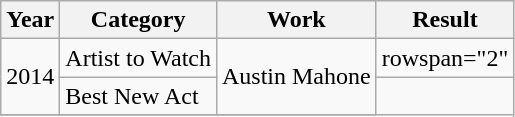<table class="wikitable">
<tr>
<th>Year</th>
<th>Category</th>
<th>Work</th>
<th>Result</th>
</tr>
<tr>
<td rowspan="2">2014</td>
<td>Artist to Watch</td>
<td rowspan="2">Austin Mahone</td>
<td>rowspan="2" </td>
</tr>
<tr>
<td>Best New Act</td>
</tr>
<tr>
</tr>
</table>
